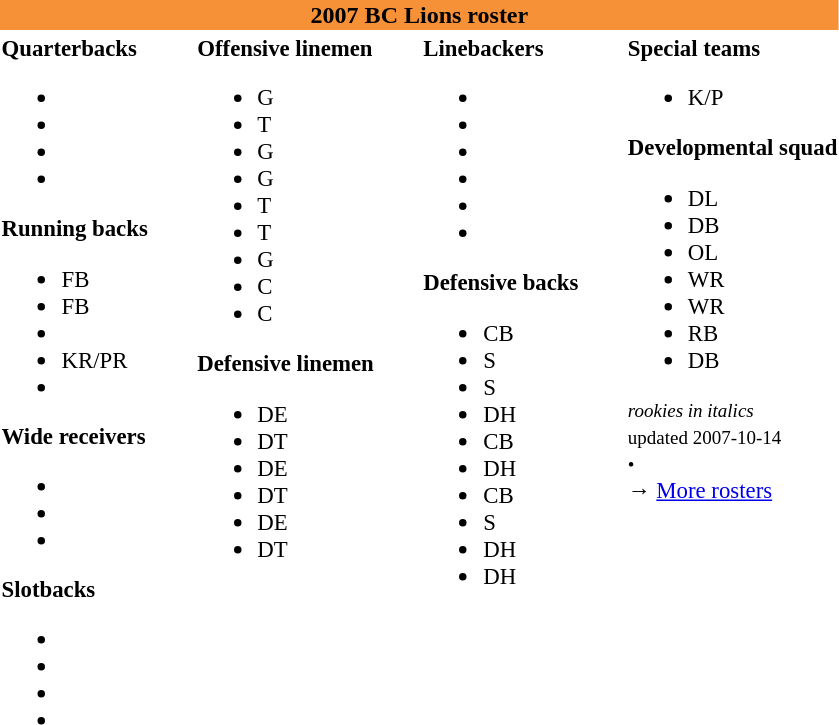<table class="toccolours" style="text-align: left;">
<tr>
<th colspan="7" style="background-color: #F79138; color:black; text-align: center"><strong>2007 BC Lions roster</strong></th>
</tr>
<tr>
<td style="font-size: 95%;" valign="top"><strong>Quarterbacks</strong><br><ul><li></li><li></li><li></li><li></li></ul><strong>Running backs</strong><ul><li> FB</li><li> FB</li><li></li><li> KR/PR</li><li></li></ul><strong>Wide receivers</strong><ul><li></li><li></li><li></li></ul><strong>Slotbacks</strong><ul><li></li><li></li><li></li><li></li></ul></td>
<td style="width: 25px;"></td>
<td style="font-size: 95%;" valign="top"><strong>Offensive linemen</strong><br><ul><li> G</li><li> T</li><li> G</li><li> G</li><li> T</li><li> T</li><li> G</li><li> C</li><li> C</li></ul><strong>Defensive linemen</strong><ul><li> DE</li><li> DT</li><li> DE</li><li> DT</li><li> DE</li><li> DT</li></ul></td>
<td style="width: 25px;"></td>
<td style="font-size: 95%;" valign="top"><strong>Linebackers</strong><br><ul><li></li><li></li><li></li><li></li><li></li><li></li></ul><strong>Defensive backs</strong><ul><li> CB</li><li> S</li><li> S</li><li> DH</li><li> CB</li><li> DH</li><li> CB</li><li> S</li><li> DH</li><li> DH</li></ul></td>
<td style="width: 25px;"></td>
<td style="font-size: 95%;" valign="top"><strong>Special teams</strong><br><ul><li> K/P</li></ul><strong>Developmental squad</strong><ul><li> DL</li><li> DB</li><li> OL</li><li> WR</li><li> WR</li><li> RB</li><li> DB</li></ul><small><em>rookies in italics</em><br>
<span></span> updated 2007-10-14<br>
<span></span> • <span></span></small><br>→ <a href='#'>More rosters</a></td>
</tr>
<tr>
</tr>
</table>
